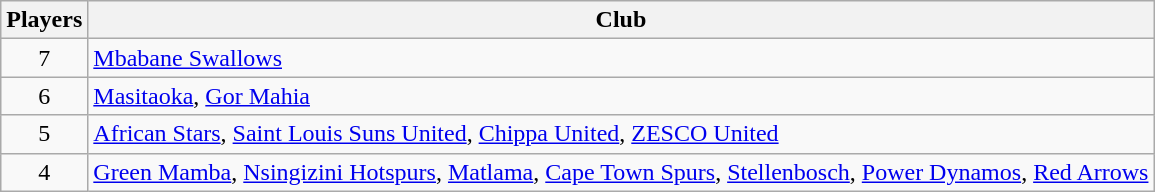<table class="wikitable sortable">
<tr>
<th>Players</th>
<th>Club</th>
</tr>
<tr>
<td align="center">7</td>
<td> <a href='#'>Mbabane Swallows</a></td>
</tr>
<tr>
<td align="center">6</td>
<td> <a href='#'>Masitaoka</a>,  <a href='#'>Gor Mahia</a></td>
</tr>
<tr>
<td align="center">5</td>
<td> <a href='#'>African Stars</a>,  <a href='#'>Saint Louis Suns United</a>,  <a href='#'>Chippa United</a>,  <a href='#'>ZESCO United</a></td>
</tr>
<tr>
<td align="center">4</td>
<td> <a href='#'>Green Mamba</a>,  <a href='#'>Nsingizini Hotspurs</a>,  <a href='#'>Matlama</a>,  <a href='#'>Cape Town Spurs</a>,  <a href='#'>Stellenbosch</a>,  <a href='#'>Power Dynamos</a>,  <a href='#'>Red Arrows</a></td>
</tr>
</table>
